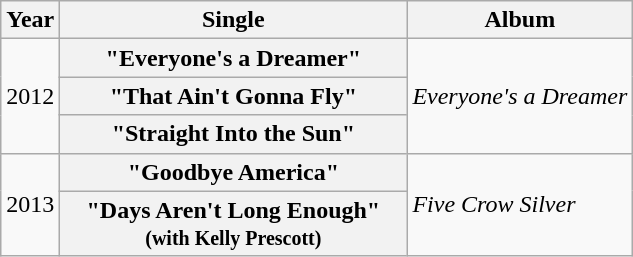<table class="wikitable plainrowheaders">
<tr>
<th>Year</th>
<th style="width:14em;">Single</th>
<th>Album</th>
</tr>
<tr>
<td rowspan="3">2012</td>
<th scope="row">"Everyone's a Dreamer"</th>
<td rowspan="3"><em>Everyone's a Dreamer</em></td>
</tr>
<tr>
<th scope="row">"That Ain't Gonna Fly"</th>
</tr>
<tr>
<th scope="row">"Straight Into the Sun"</th>
</tr>
<tr>
<td rowspan="2">2013</td>
<th scope="row">"Goodbye America"</th>
<td rowspan="2"><em>Five Crow Silver</em></td>
</tr>
<tr>
<th scope="row">"Days Aren't Long Enough"<br><small>(with Kelly Prescott)</small></th>
</tr>
</table>
